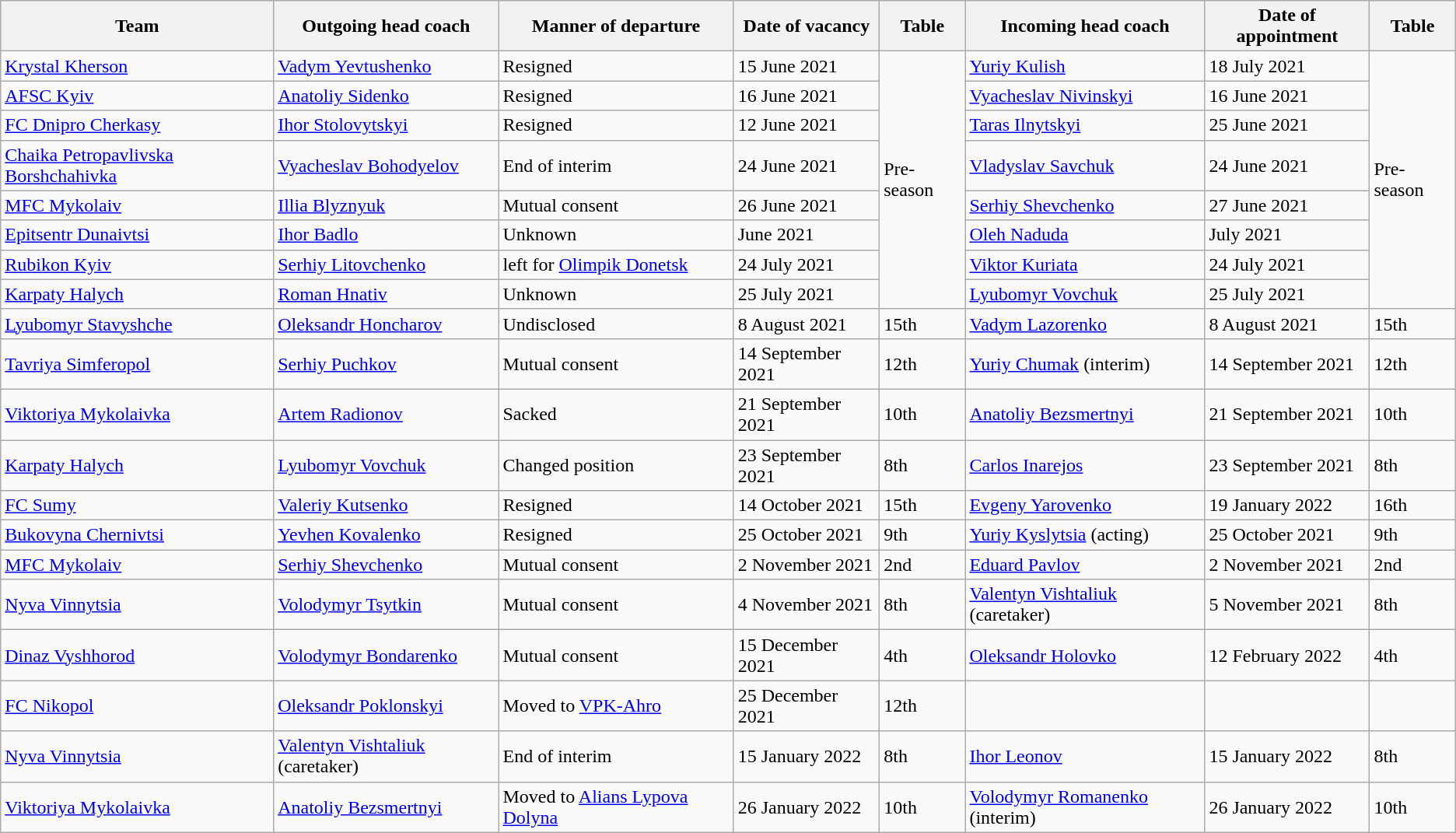<table class="wikitable sortable">
<tr>
<th>Team</th>
<th>Outgoing head coach</th>
<th>Manner of departure</th>
<th>Date of vacancy</th>
<th>Table</th>
<th>Incoming head coach</th>
<th>Date of appointment</th>
<th>Table</th>
</tr>
<tr>
<td><a href='#'>Krystal Kherson</a></td>
<td> <a href='#'>Vadym Yevtushenko</a></td>
<td>Resigned</td>
<td>15 June 2021</td>
<td rowspan=8>Pre-season</td>
<td> <a href='#'>Yuriy Kulish</a></td>
<td>18 July 2021</td>
<td rowspan=8>Pre-season</td>
</tr>
<tr>
<td><a href='#'>AFSC Kyiv</a></td>
<td> <a href='#'>Anatoliy Sidenko</a></td>
<td>Resigned</td>
<td>16 June 2021</td>
<td> <a href='#'>Vyacheslav Nivinskyi</a></td>
<td>16 June 2021</td>
</tr>
<tr>
<td><a href='#'>FC Dnipro Cherkasy</a></td>
<td> <a href='#'>Ihor Stolovytskyi</a></td>
<td>Resigned</td>
<td>12 June 2021</td>
<td> <a href='#'>Taras Ilnytskyi</a></td>
<td>25 June 2021</td>
</tr>
<tr>
<td><a href='#'>Chaika Petropavlivska Borshchahivka</a></td>
<td> <a href='#'>Vyacheslav Bohodyelov</a> </td>
<td>End of interim</td>
<td>24 June 2021</td>
<td> <a href='#'>Vladyslav Savchuk</a></td>
<td>24 June 2021</td>
</tr>
<tr>
<td><a href='#'>MFC Mykolaiv</a></td>
<td> <a href='#'>Illia Blyznyuk</a></td>
<td>Mutual consent</td>
<td>26 June 2021</td>
<td> <a href='#'>Serhiy Shevchenko</a></td>
<td>27 June 2021</td>
</tr>
<tr>
<td><a href='#'>Epitsentr Dunaivtsi</a></td>
<td> <a href='#'>Ihor Badlo</a></td>
<td>Unknown</td>
<td>June 2021</td>
<td> <a href='#'>Oleh Naduda</a></td>
<td>July 2021</td>
</tr>
<tr>
<td><a href='#'>Rubikon Kyiv</a></td>
<td> <a href='#'>Serhiy Litovchenko</a></td>
<td>left for <a href='#'>Olimpik Donetsk</a></td>
<td>24 July 2021</td>
<td> <a href='#'>Viktor Kuriata</a></td>
<td>24 July 2021</td>
</tr>
<tr>
<td><a href='#'>Karpaty Halych</a></td>
<td> <a href='#'>Roman Hnativ</a></td>
<td>Unknown</td>
<td>25 July 2021</td>
<td> <a href='#'>Lyubomyr Vovchuk</a></td>
<td>25 July 2021</td>
</tr>
<tr>
<td><a href='#'>Lyubomyr Stavyshche</a></td>
<td> <a href='#'>Oleksandr Honcharov</a></td>
<td>Undisclosed</td>
<td>8 August 2021</td>
<td>15th</td>
<td> <a href='#'>Vadym Lazorenko</a></td>
<td>8 August 2021</td>
<td>15th</td>
</tr>
<tr>
<td><a href='#'>Tavriya Simferopol</a></td>
<td> <a href='#'>Serhiy Puchkov</a></td>
<td>Mutual consent</td>
<td>14 September 2021</td>
<td>12th</td>
<td> <a href='#'>Yuriy Chumak</a> (interim)</td>
<td>14 September 2021</td>
<td>12th</td>
</tr>
<tr>
<td><a href='#'>Viktoriya Mykolaivka</a></td>
<td> <a href='#'>Artem Radionov</a></td>
<td>Sacked</td>
<td>21 September 2021</td>
<td>10th</td>
<td> <a href='#'>Anatoliy Bezsmertnyi</a></td>
<td>21 September 2021</td>
<td>10th</td>
</tr>
<tr>
<td><a href='#'>Karpaty Halych</a></td>
<td> <a href='#'>Lyubomyr Vovchuk</a></td>
<td>Changed position</td>
<td>23 September 2021</td>
<td>8th</td>
<td> <a href='#'>Carlos Inarejos</a></td>
<td>23 September 2021</td>
<td>8th</td>
</tr>
<tr>
<td><a href='#'>FC Sumy</a></td>
<td> <a href='#'>Valeriy Kutsenko</a></td>
<td>Resigned</td>
<td>14 October 2021</td>
<td>15th</td>
<td> <a href='#'>Evgeny Yarovenko</a></td>
<td>19 January 2022</td>
<td>16th</td>
</tr>
<tr>
<td><a href='#'>Bukovyna Chernivtsi</a></td>
<td> <a href='#'>Yevhen Kovalenko</a></td>
<td>Resigned</td>
<td>25 October 2021</td>
<td>9th</td>
<td> <a href='#'>Yuriy Kyslytsia</a> (acting)</td>
<td>25 October 2021</td>
<td>9th</td>
</tr>
<tr>
<td><a href='#'>MFC Mykolaiv</a></td>
<td> <a href='#'>Serhiy Shevchenko</a></td>
<td>Mutual consent</td>
<td>2 November 2021</td>
<td>2nd</td>
<td> <a href='#'>Eduard Pavlov</a></td>
<td>2 November 2021</td>
<td>2nd</td>
</tr>
<tr>
<td><a href='#'>Nyva Vinnytsia</a></td>
<td> <a href='#'>Volodymyr Tsytkin</a></td>
<td>Mutual consent</td>
<td>4 November 2021</td>
<td>8th</td>
<td> <a href='#'>Valentyn Vishtaliuk</a> (caretaker)</td>
<td>5 November 2021</td>
<td>8th</td>
</tr>
<tr>
<td><a href='#'>Dinaz Vyshhorod</a></td>
<td> <a href='#'>Volodymyr Bondarenko</a></td>
<td>Mutual consent</td>
<td>15 December 2021</td>
<td>4th</td>
<td> <a href='#'>Oleksandr Holovko</a></td>
<td>12 February 2022</td>
<td>4th</td>
</tr>
<tr>
<td><a href='#'>FC Nikopol</a></td>
<td> <a href='#'>Oleksandr Poklonskyi</a></td>
<td>Moved to <a href='#'>VPK-Ahro</a></td>
<td>25 December 2021</td>
<td>12th</td>
<td></td>
<td></td>
<td></td>
</tr>
<tr>
<td><a href='#'>Nyva Vinnytsia</a></td>
<td> <a href='#'>Valentyn Vishtaliuk</a> (caretaker)</td>
<td>End of interim</td>
<td>15 January 2022</td>
<td>8th</td>
<td> <a href='#'>Ihor Leonov</a></td>
<td>15 January 2022</td>
<td>8th</td>
</tr>
<tr>
<td><a href='#'>Viktoriya Mykolaivka</a></td>
<td> <a href='#'>Anatoliy Bezsmertnyi</a></td>
<td>Moved to <a href='#'>Alians Lypova Dolyna</a></td>
<td>26 January 2022</td>
<td>10th</td>
<td> <a href='#'>Volodymyr Romanenko</a> (interim)</td>
<td>26 January 2022</td>
<td>10th</td>
</tr>
</table>
